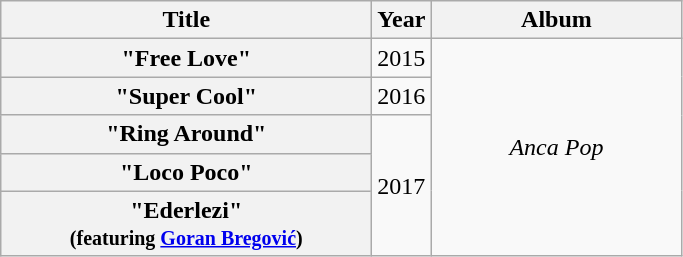<table class="wikitable plainrowheaders" style="text-align:center;">
<tr>
<th scope="col" style="width:15em;">Title</th>
<th scope="col" style="width:2em;">Year</th>
<th scope="col" style="width:10em;">Album</th>
</tr>
<tr>
<th scope="row">"Free Love"</th>
<td rowspan="1">2015</td>
<td rowspan="5"><em>Anca Pop</em></td>
</tr>
<tr>
<th scope="row">"Super Cool"</th>
<td rowspan="1">2016</td>
</tr>
<tr>
<th scope="row">"Ring Around"</th>
<td rowspan="3">2017</td>
</tr>
<tr>
<th scope="row">"Loco Poco"</th>
</tr>
<tr>
<th scope="row">"Ederlezi"<br><small>(featuring <a href='#'>Goran Bregović</a>)</small></th>
</tr>
</table>
